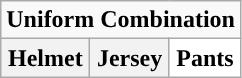<table class="wikitable">
<tr>
<td align="center" Colspan="3"><strong>Uniform Combination</strong></td>
</tr>
<tr align="center">
<th>Helmet</th>
<th>Jersey</th>
<th style="background:#FFFFFF;">Pants</th>
</tr>
</table>
